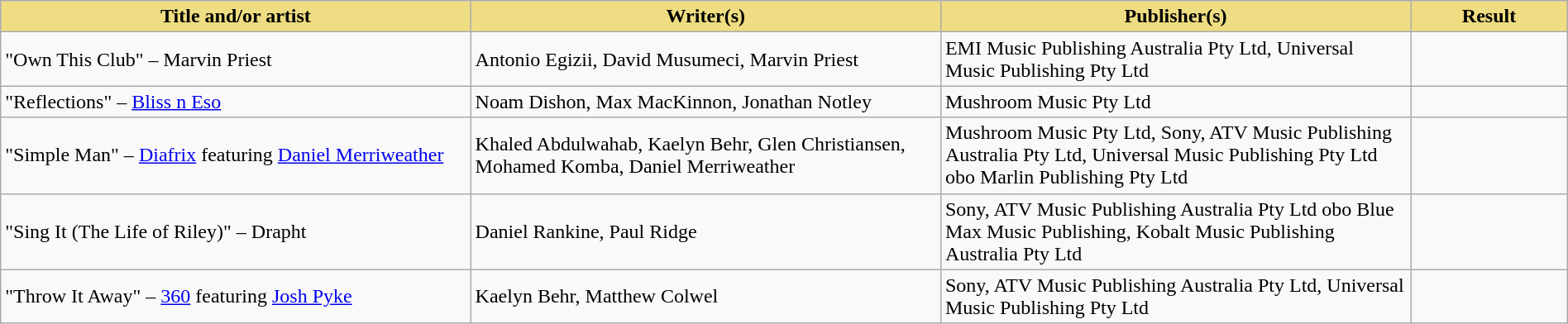<table class="wikitable" width=100%>
<tr>
<th style="width:30%;background:#EEDD82;">Title and/or artist</th>
<th style="width:30%;background:#EEDD82;">Writer(s)</th>
<th style="width:30%;background:#EEDD82;">Publisher(s)</th>
<th style="width:10%;background:#EEDD82;">Result</th>
</tr>
<tr>
<td>"Own This Club" – Marvin Priest</td>
<td>Antonio Egizii, David Musumeci, Marvin Priest</td>
<td>EMI Music Publishing Australia Pty Ltd, Universal Music Publishing Pty Ltd</td>
<td></td>
</tr>
<tr>
<td>"Reflections" – <a href='#'>Bliss n Eso</a></td>
<td>Noam Dishon, Max MacKinnon, Jonathan Notley</td>
<td>Mushroom Music Pty Ltd</td>
<td></td>
</tr>
<tr>
<td>"Simple Man" – <a href='#'>Diafrix</a> featuring <a href='#'>Daniel Merriweather</a></td>
<td>Khaled Abdulwahab, Kaelyn Behr, Glen Christiansen, Mohamed Komba, Daniel Merriweather</td>
<td>Mushroom Music Pty Ltd, Sony, ATV Music Publishing Australia Pty Ltd, Universal Music Publishing Pty Ltd obo Marlin Publishing Pty Ltd</td>
<td></td>
</tr>
<tr>
<td>"Sing It (The Life of Riley)" – Drapht</td>
<td>Daniel Rankine, Paul Ridge</td>
<td>Sony, ATV Music Publishing Australia Pty Ltd obo Blue Max Music Publishing, Kobalt Music Publishing Australia Pty Ltd</td>
<td></td>
</tr>
<tr>
<td>"Throw It Away" – <a href='#'>360</a> featuring <a href='#'>Josh Pyke</a></td>
<td>Kaelyn Behr, Matthew Colwel</td>
<td>Sony, ATV Music Publishing Australia Pty Ltd, Universal Music Publishing Pty Ltd</td>
<td></td>
</tr>
</table>
